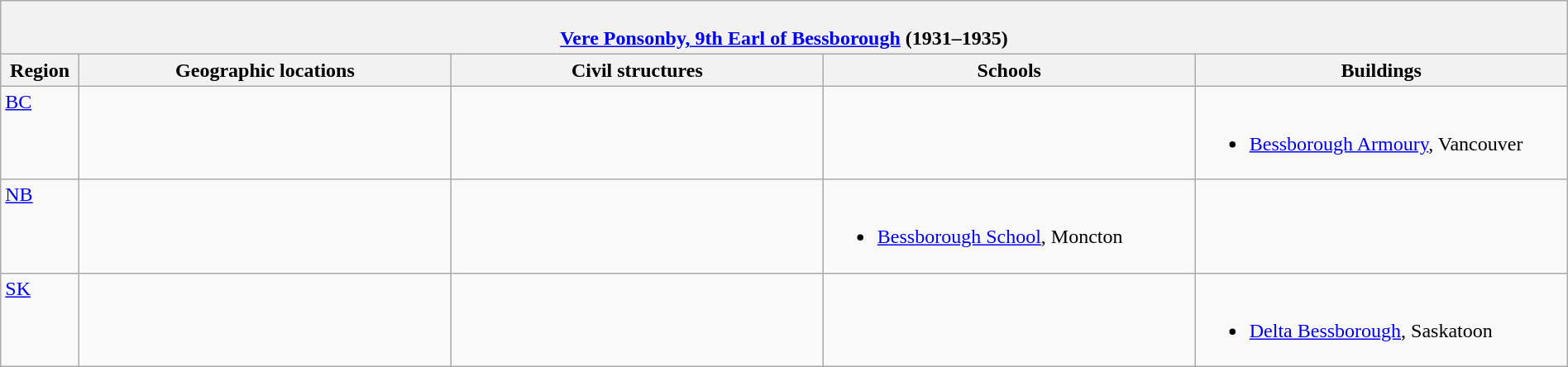<table class="wikitable" width="100%">
<tr>
<th colspan="5"><br> <a href='#'>Vere Ponsonby, 9th Earl of Bessborough</a> (1931–1935)</th>
</tr>
<tr>
<th width="5%">Region</th>
<th width="23.75%">Geographic locations</th>
<th width="23.75%">Civil structures</th>
<th width="23.75%">Schools</th>
<th width="23.75%">Buildings</th>
</tr>
<tr>
<td align=left valign=top> <a href='#'>BC</a></td>
<td></td>
<td></td>
<td></td>
<td align=left valign=top><br><ul><li><a href='#'>Bessborough Armoury</a>, Vancouver</li></ul></td>
</tr>
<tr>
<td align=left valign=top> <a href='#'>NB</a></td>
<td></td>
<td></td>
<td align=left valign=top><br><ul><li><a href='#'>Bessborough School</a>, Moncton</li></ul></td>
<td></td>
</tr>
<tr>
<td align=left valign=top> <a href='#'>SK</a></td>
<td></td>
<td></td>
<td></td>
<td align=left valign=top><br><ul><li><a href='#'>Delta Bessborough</a>, Saskatoon</li></ul></td>
</tr>
</table>
